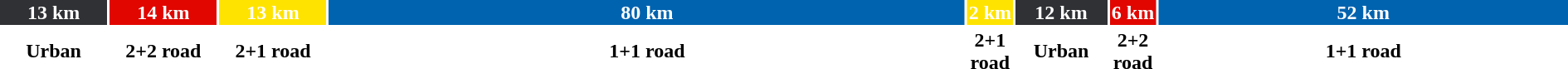<table style="width:100%; font-weight:bold; text-align:center">
<tr>
<td style="background:#303134; width:7%; color:white">13 km</td>
<td style="background:#E10600; width:7%; color:white">14 km</td>
<td style="background:#FFE300; width:7%; color:white">13 km</td>
<td style="background:#0063AF; width:42%; color:white">80 km</td>
<td style="background:#FFE300; width:1%; color:white">2 km</td>
<td style="background:#303134; width:6%; color:white">12 km</td>
<td style="background:#E10600; width:3%; color:white">6 km</td>
<td style="background:#0063AF; width:27%; color:white">52 km</td>
</tr>
<tr>
<td>Urban</td>
<td>2+2 road</td>
<td>2+1 road</td>
<td>1+1 road</td>
<td>2+1 road</td>
<td>Urban</td>
<td>2+2 road</td>
<td>1+1 road</td>
</tr>
</table>
